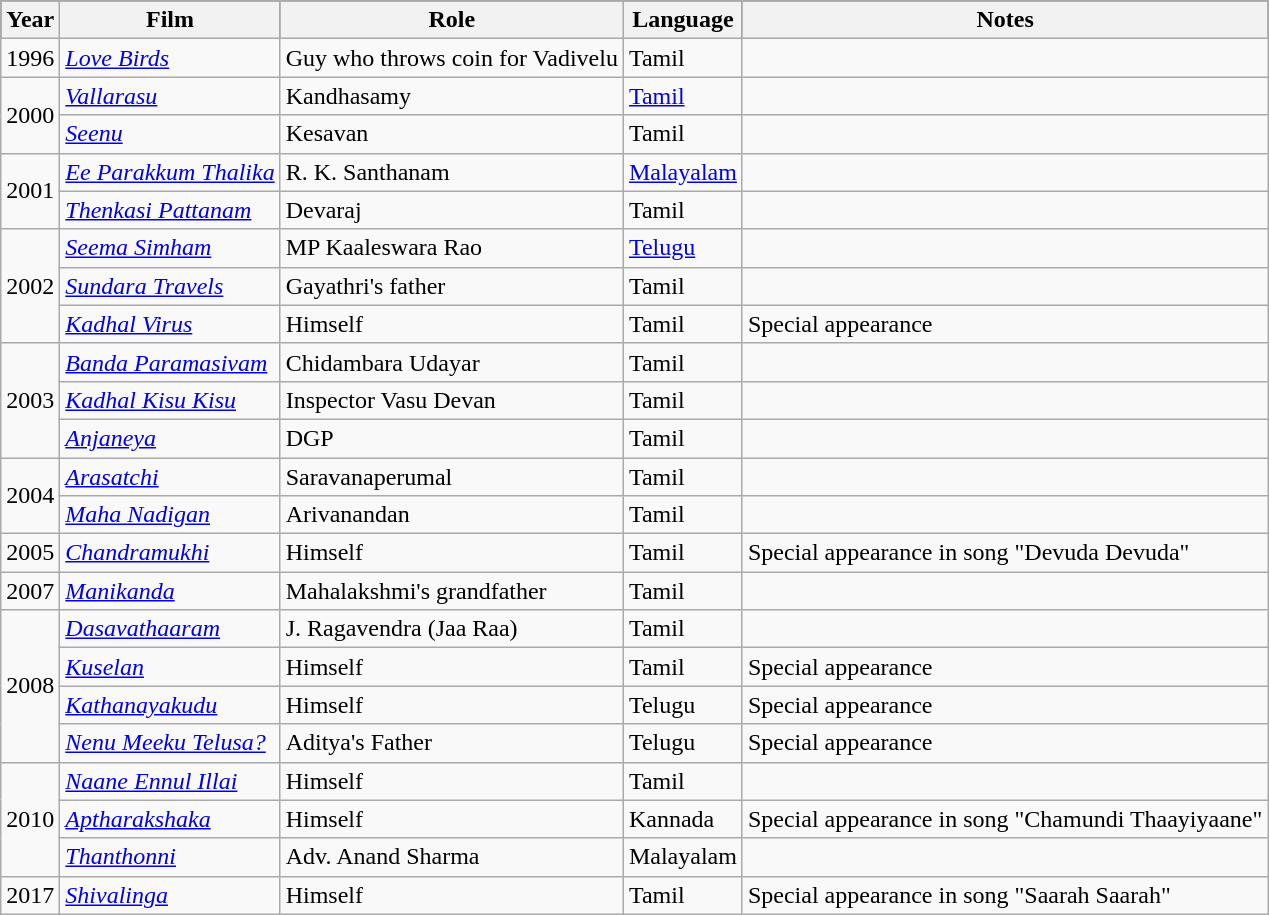<table class="wikitable sortable">
<tr style="background:#000;">
<th>Year</th>
<th>Film</th>
<th>Role</th>
<th>Language</th>
<th class=unsortable>Notes</th>
</tr>
<tr>
<td>1996</td>
<td><em><a href='#'>Love Birds</a></em></td>
<td>Guy who throws coin for Vadivelu</td>
<td>Tamil</td>
<td></td>
</tr>
<tr>
<td rowspan="2">2000</td>
<td><em><a href='#'>Vallarasu</a></em></td>
<td>Kandhasamy</td>
<td><a href='#'>Tamil</a></td>
<td></td>
</tr>
<tr>
<td><em><a href='#'>Seenu</a></em></td>
<td>Kesavan</td>
<td>Tamil</td>
<td></td>
</tr>
<tr>
<td rowspan="2">2001</td>
<td><em><a href='#'>Ee Parakkum Thalika</a></em></td>
<td>R. K. Santhanam</td>
<td><a href='#'>Malayalam</a></td>
<td></td>
</tr>
<tr>
<td><em><a href='#'>Thenkasi Pattanam</a></em></td>
<td>Devaraj</td>
<td>Tamil</td>
<td></td>
</tr>
<tr>
<td rowspan="3">2002</td>
<td><em><a href='#'>Seema Simham</a></em></td>
<td>MP Kaaleswara Rao</td>
<td><a href='#'>Telugu</a></td>
<td></td>
</tr>
<tr>
<td><em><a href='#'>Sundara Travels</a></em></td>
<td>Gayathri's father</td>
<td>Tamil</td>
<td></td>
</tr>
<tr>
<td><em><a href='#'>Kadhal Virus</a></em></td>
<td>Himself</td>
<td>Tamil</td>
<td>Special appearance</td>
</tr>
<tr>
<td rowspan="3">2003</td>
<td><em><a href='#'>Banda Paramasivam</a></em></td>
<td>Chidambara Udayar</td>
<td>Tamil</td>
<td></td>
</tr>
<tr>
<td><em><a href='#'>Kadhal Kisu Kisu</a></em></td>
<td>Inspector Vasu Devan</td>
<td>Tamil</td>
<td></td>
</tr>
<tr>
<td><em><a href='#'>Anjaneya</a></em></td>
<td>DGP</td>
<td>Tamil</td>
<td></td>
</tr>
<tr>
<td rowspan="2">2004</td>
<td><em><a href='#'>Arasatchi</a></em></td>
<td>Saravanaperumal</td>
<td>Tamil</td>
<td></td>
</tr>
<tr>
<td><em><a href='#'>Maha Nadigan</a></em></td>
<td>Arivanandan</td>
<td>Tamil</td>
<td></td>
</tr>
<tr>
<td>2005</td>
<td><em><a href='#'>Chandramukhi</a></em></td>
<td>Himself</td>
<td>Tamil</td>
<td>Special appearance in song "Devuda Devuda"</td>
</tr>
<tr>
<td>2007</td>
<td><em><a href='#'>Manikanda</a></em></td>
<td>Mahalakshmi's grandfather</td>
<td>Tamil</td>
<td></td>
</tr>
<tr>
<td rowspan="4">2008</td>
<td><em><a href='#'>Dasavathaaram</a></em></td>
<td>J. Ragavendra (Jaa Raa)</td>
<td>Tamil</td>
<td></td>
</tr>
<tr>
<td><em><a href='#'>Kuselan</a></em></td>
<td>Himself</td>
<td>Tamil</td>
<td>Special appearance</td>
</tr>
<tr>
<td><em><a href='#'>Kathanayakudu</a></em></td>
<td>Himself</td>
<td>Telugu</td>
<td>Special appearance</td>
</tr>
<tr>
<td><em><a href='#'>Nenu Meeku Telusa?</a></em></td>
<td>Aditya's Father</td>
<td>Telugu</td>
<td>Special appearance</td>
</tr>
<tr>
<td rowspan="3">2010</td>
<td><em><a href='#'>Naane Ennul Illai</a></em></td>
<td>Himself</td>
<td>Tamil</td>
<td></td>
</tr>
<tr>
<td><em><a href='#'>Aptharakshaka</a></em></td>
<td>Himself</td>
<td>Kannada</td>
<td>Special appearance in song "Chamundi Thaayiyaane"</td>
</tr>
<tr>
<td><em><a href='#'>Thanthonni</a></em></td>
<td>Adv. Anand Sharma</td>
<td>Malayalam</td>
<td></td>
</tr>
<tr>
<td>2017</td>
<td><em><a href='#'>Shivalinga</a></em></td>
<td>Himself</td>
<td>Tamil</td>
<td>Special appearance in song "Saarah Saarah"</td>
</tr>
</table>
